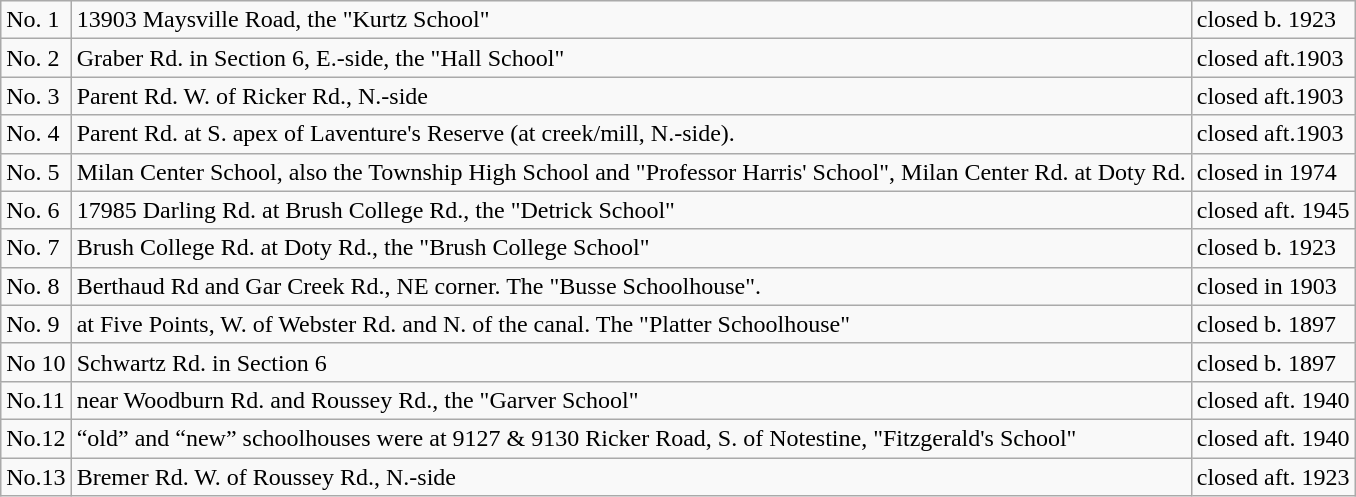<table class="wikitable">
<tr>
<td>No. 1</td>
<td>13903 Maysville Road, the "Kurtz School"</td>
<td>closed b. 1923</td>
</tr>
<tr>
<td>No. 2</td>
<td>Graber Rd. in Section 6, E.-side, the "Hall School"</td>
<td>closed aft.1903</td>
</tr>
<tr>
<td>No. 3</td>
<td>Parent Rd. W. of Ricker Rd., N.-side</td>
<td>closed aft.1903</td>
</tr>
<tr>
<td>No. 4</td>
<td>Parent Rd. at S. apex of Laventure's Reserve (at creek/mill, N.-side).</td>
<td>closed aft.1903</td>
</tr>
<tr>
<td>No. 5</td>
<td>Milan Center School, also the Township High School and "Professor Harris' School", Milan Center Rd. at Doty Rd.</td>
<td>closed in 1974</td>
</tr>
<tr>
<td>No. 6</td>
<td>17985 Darling Rd. at Brush College Rd., the "Detrick School"</td>
<td>closed aft. 1945</td>
</tr>
<tr>
<td>No. 7</td>
<td>Brush College Rd. at Doty Rd., the "Brush College School"</td>
<td>closed b. 1923</td>
</tr>
<tr>
<td>No. 8</td>
<td>Berthaud Rd and Gar Creek Rd., NE corner. The "Busse Schoolhouse".</td>
<td>closed in 1903</td>
</tr>
<tr>
<td>No. 9</td>
<td>at Five Points, W. of Webster Rd. and N. of the canal. The "Platter Schoolhouse"</td>
<td>closed b. 1897</td>
</tr>
<tr>
<td>No 10</td>
<td>Schwartz Rd. in Section  6</td>
<td>closed b. 1897</td>
</tr>
<tr>
<td>No.11</td>
<td>near Woodburn Rd. and Roussey Rd., the "Garver School"</td>
<td>closed aft. 1940</td>
</tr>
<tr>
<td>No.12</td>
<td>“old” and “new” schoolhouses were at 9127 & 9130 Ricker Road, S. of Notestine, "Fitzgerald's School"</td>
<td>closed aft. 1940</td>
</tr>
<tr>
<td>No.13</td>
<td>Bremer Rd. W. of Roussey Rd., N.-side</td>
<td>closed aft. 1923</td>
</tr>
</table>
